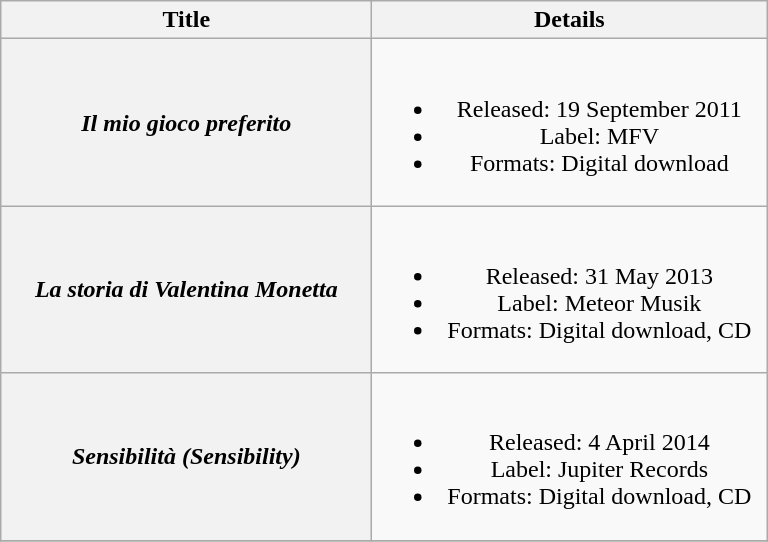<table class="wikitable plainrowheaders" style="text-align:center;" border=1">
<tr>
<th scope="col" style="width:15em;">Title</th>
<th scope="col" style="width:16em;">Details</th>
</tr>
<tr>
<th scope="row"><em>Il mio gioco preferito</em></th>
<td><br><ul><li>Released: 19 September 2011</li><li>Label: MFV</li><li>Formats: Digital download</li></ul></td>
</tr>
<tr>
<th scope="row"><em>La storia di Valentina Monetta</em></th>
<td><br><ul><li>Released: 31 May 2013</li><li>Label: Meteor Musik</li><li>Formats: Digital download, CD</li></ul></td>
</tr>
<tr>
<th scope="row"><em>Sensibilità (Sensibility)</em></th>
<td><br><ul><li>Released: 4 April 2014</li><li>Label: Jupiter Records</li><li>Formats: Digital download, CD</li></ul></td>
</tr>
<tr>
</tr>
</table>
